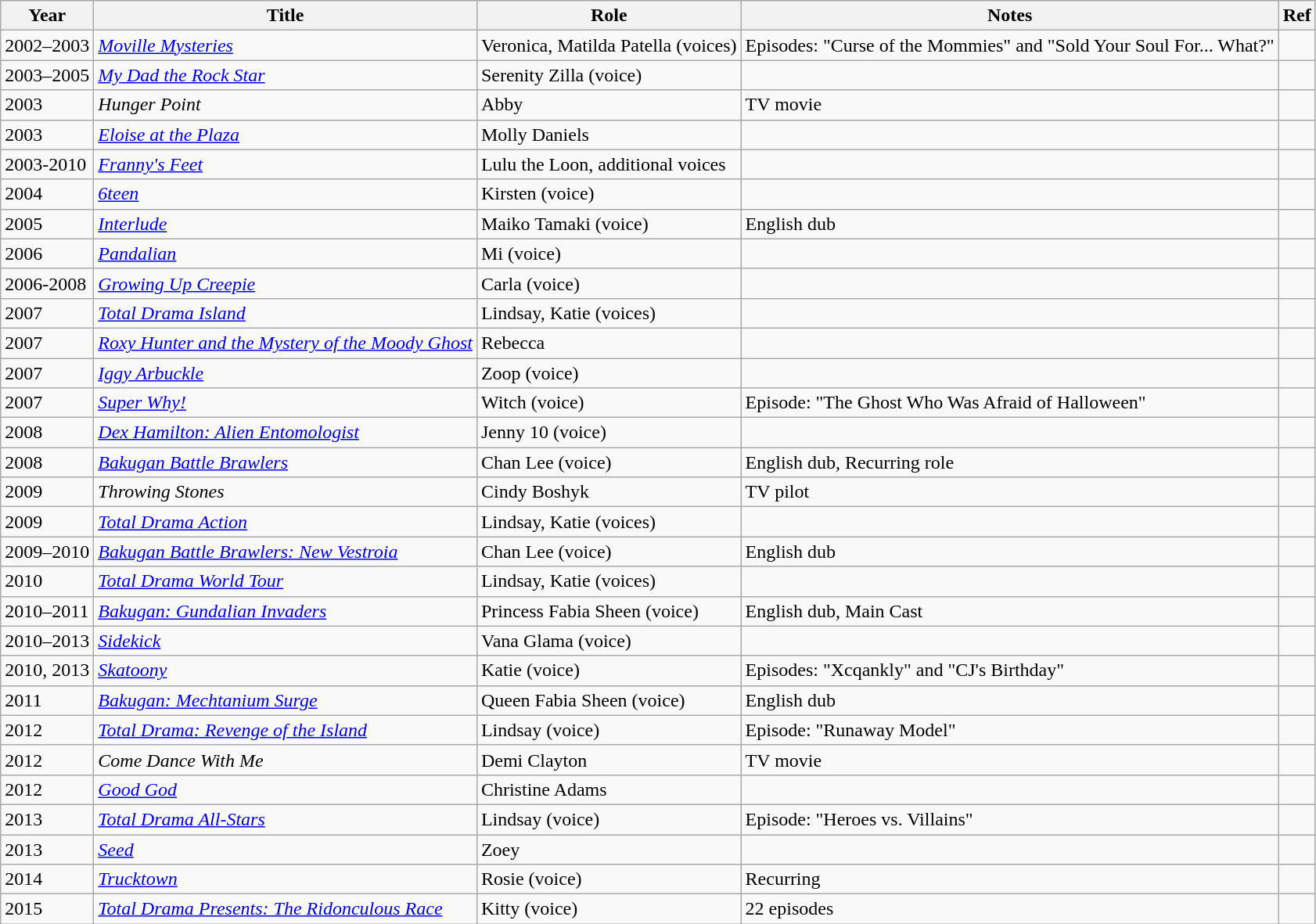<table class="wikitable sortable">
<tr>
<th>Year</th>
<th>Title</th>
<th>Role</th>
<th class="unsortable">Notes</th>
<th class="unsortable">Ref</th>
</tr>
<tr>
<td>2002–2003</td>
<td><em><a href='#'>Moville Mysteries</a></em></td>
<td>Veronica, Matilda Patella (voices)</td>
<td>Episodes: "Curse of the Mommies" and "Sold Your Soul For... What?"</td>
<td></td>
</tr>
<tr>
<td>2003–2005</td>
<td><em><a href='#'>My Dad the Rock Star</a></em></td>
<td>Serenity Zilla (voice)</td>
<td></td>
<td></td>
</tr>
<tr>
<td>2003</td>
<td><em>Hunger Point</em></td>
<td>Abby</td>
<td>TV movie</td>
<td></td>
</tr>
<tr>
<td>2003</td>
<td><em><a href='#'>Eloise at the Plaza</a></em></td>
<td>Molly Daniels</td>
<td></td>
<td></td>
</tr>
<tr>
<td>2003-2010</td>
<td><em><a href='#'>Franny's Feet</a></em></td>
<td>Lulu the Loon, additional voices</td>
<td></td>
<td></td>
</tr>
<tr>
<td>2004</td>
<td><em><a href='#'>6teen</a></em></td>
<td>Kirsten (voice)</td>
<td></td>
<td></td>
</tr>
<tr>
<td>2005</td>
<td><em><a href='#'>Interlude</a></em></td>
<td>Maiko Tamaki (voice)</td>
<td>English dub</td>
<td></td>
</tr>
<tr>
<td>2006</td>
<td><em><a href='#'>Pandalian</a></em></td>
<td>Mi (voice)</td>
<td></td>
<td></td>
</tr>
<tr>
<td>2006-2008</td>
<td><em><a href='#'>Growing Up Creepie</a></em></td>
<td>Carla (voice)</td>
<td></td>
<td></td>
</tr>
<tr>
<td>2007</td>
<td><em><a href='#'>Total Drama Island</a></em></td>
<td>Lindsay, Katie (voices)</td>
<td></td>
<td></td>
</tr>
<tr>
<td>2007</td>
<td><em><a href='#'>Roxy Hunter and the Mystery of the Moody Ghost</a></em></td>
<td>Rebecca</td>
<td></td>
<td></td>
</tr>
<tr>
<td>2007</td>
<td><em><a href='#'>Iggy Arbuckle</a></em></td>
<td>Zoop (voice)</td>
<td></td>
<td></td>
</tr>
<tr>
<td>2007</td>
<td><em><a href='#'>Super Why!</a></em></td>
<td>Witch (voice)</td>
<td>Episode: "The Ghost Who Was Afraid of Halloween"</td>
<td></td>
</tr>
<tr>
<td>2008</td>
<td><em><a href='#'>Dex Hamilton: Alien Entomologist</a></em></td>
<td>Jenny 10 (voice)</td>
<td></td>
<td></td>
</tr>
<tr>
<td>2008</td>
<td><em><a href='#'>Bakugan Battle Brawlers</a></em></td>
<td>Chan Lee (voice)</td>
<td>English dub, Recurring role</td>
<td></td>
</tr>
<tr>
<td>2009</td>
<td><em>Throwing Stones</em></td>
<td>Cindy Boshyk</td>
<td>TV pilot</td>
<td></td>
</tr>
<tr>
<td>2009</td>
<td><em><a href='#'>Total Drama Action</a></em></td>
<td>Lindsay, Katie (voices)</td>
<td></td>
<td></td>
</tr>
<tr>
<td>2009–2010</td>
<td><em><a href='#'>Bakugan Battle Brawlers: New Vestroia</a></em></td>
<td>Chan Lee (voice)</td>
<td>English dub</td>
<td></td>
</tr>
<tr>
<td>2010</td>
<td><em><a href='#'>Total Drama World Tour</a></em></td>
<td>Lindsay, Katie (voices)</td>
<td></td>
<td></td>
</tr>
<tr>
<td>2010–2011</td>
<td><em><a href='#'>Bakugan: Gundalian Invaders</a></em></td>
<td>Princess Fabia Sheen (voice)</td>
<td>English dub,  Main Cast</td>
<td></td>
</tr>
<tr>
<td>2010–2013</td>
<td><em><a href='#'>Sidekick</a></em></td>
<td>Vana Glama (voice)</td>
<td></td>
<td></td>
</tr>
<tr>
<td>2010, 2013</td>
<td><em><a href='#'>Skatoony</a></em></td>
<td>Katie (voice)</td>
<td>Episodes: "Xcqankly" and "CJ's Birthday"</td>
<td></td>
</tr>
<tr>
<td>2011</td>
<td><em><a href='#'>Bakugan: Mechtanium Surge</a></em></td>
<td>Queen Fabia Sheen (voice)</td>
<td>English dub</td>
<td></td>
</tr>
<tr>
<td>2012</td>
<td><em><a href='#'>Total Drama: Revenge of the Island</a></em></td>
<td>Lindsay (voice)</td>
<td>Episode: "Runaway Model"</td>
<td></td>
</tr>
<tr>
<td>2012</td>
<td><em>Come Dance With Me</em></td>
<td>Demi Clayton</td>
<td>TV movie</td>
<td></td>
</tr>
<tr>
<td>2012</td>
<td><em><a href='#'>Good God</a></em></td>
<td>Christine Adams</td>
<td></td>
<td></td>
</tr>
<tr>
<td>2013</td>
<td><em><a href='#'>Total Drama All-Stars</a></em></td>
<td>Lindsay (voice)</td>
<td>Episode: "Heroes vs. Villains"</td>
<td></td>
</tr>
<tr>
<td>2013</td>
<td><em><a href='#'>Seed</a></em></td>
<td>Zoey</td>
<td></td>
<td></td>
</tr>
<tr>
<td>2014</td>
<td><em><a href='#'>Trucktown</a></em></td>
<td>Rosie (voice)</td>
<td>Recurring</td>
</tr>
<tr>
<td>2015</td>
<td><em><a href='#'>Total Drama Presents: The Ridonculous Race</a></em></td>
<td>Kitty (voice)</td>
<td>22 episodes</td>
<td></td>
</tr>
</table>
